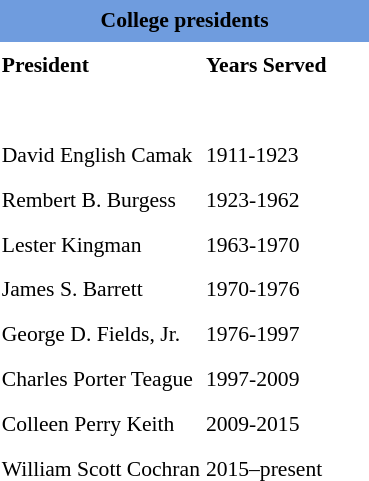<table class="toccolours" style="float: right; margin-left: 1.4em; font-size: 90%; line-height: 1.8em; id:Presidents_of_Spartanburg_Methodist_College">
<tr>
<th colspan="2" style="text-align: center; background:#6f9cde"><span><strong>College presidents</strong></span></th>
</tr>
<tr>
<td width="55%"><strong>President</strong></td>
<td width="45%"><strong>Years Served</strong></td>
</tr>
<tr>
<td colspan="2"><br></td>
</tr>
<tr>
<td>David English Camak</td>
<td>1911-1923</td>
</tr>
<tr>
<td>Rembert B. Burgess</td>
<td>1923-1962</td>
</tr>
<tr>
<td>Lester Kingman</td>
<td>1963-1970</td>
</tr>
<tr>
<td>James S. Barrett</td>
<td>1970-1976</td>
</tr>
<tr>
<td>George D. Fields, Jr.</td>
<td>1976-1997</td>
</tr>
<tr>
<td>Charles Porter Teague</td>
<td>1997-2009</td>
</tr>
<tr>
<td>Colleen Perry Keith</td>
<td>2009-2015</td>
</tr>
<tr>
<td>William Scott Cochran</td>
<td>2015–present</td>
</tr>
</table>
